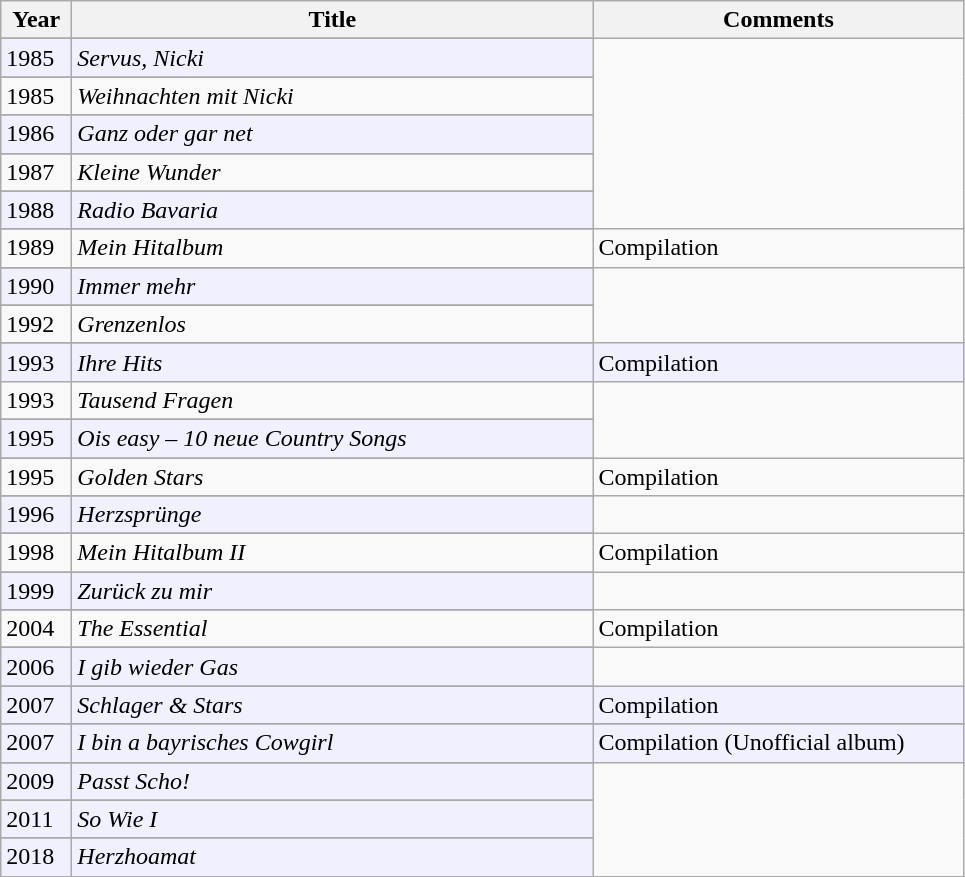<table class="wikitable">
<tr>
<th align="left" valign="top" width="40">Year</th>
<th align="left" valign="top" width="340">Title</th>
<th align="left" valign="top" width="240">Comments</th>
</tr>
<tr>
</tr>
<tr ---- bgcolor="#f0f0ff">
<td align="left" valign="top">1985</td>
<td align="left" valign="top"><em>Servus, Nicki</em></td>
</tr>
<tr>
</tr>
<tr>
<td align="left" valign="top">1985</td>
<td align="left" valign="top"><em>Weihnachten mit Nicki</em></td>
</tr>
<tr>
</tr>
<tr>
</tr>
<tr ---- bgcolor="#f0f0ff">
<td align="left" valign="top">1986</td>
<td align="left" valign="top"><em>Ganz oder gar net</em></td>
</tr>
<tr>
</tr>
<tr>
<td align="left" valign="top">1987</td>
<td align="left" valign="top"><em>Kleine Wunder</em></td>
</tr>
<tr>
</tr>
<tr>
</tr>
<tr ---- bgcolor="#f0f0ff">
<td align="left" valign="top">1988</td>
<td align="left" valign="top"><em>Radio Bavaria</em></td>
</tr>
<tr>
</tr>
<tr>
<td align="left" valign="top">1989</td>
<td align="left" valign="top"><em>Mein Hitalbum</em></td>
<td>Compilation</td>
</tr>
<tr>
</tr>
<tr ---- bgcolor="#f0f0ff">
<td align="left" valign="top">1990</td>
<td align="left" valign="top"><em>Immer mehr</em></td>
</tr>
<tr>
</tr>
<tr>
<td align="left" valign="top">1992</td>
<td align="left" valign="top"><em>Grenzenlos</em></td>
</tr>
<tr>
</tr>
<tr>
</tr>
<tr ---- bgcolor="#f0f0ff">
<td align="left" valign="top">1993</td>
<td align="left" valign="top"><em>Ihre Hits</em></td>
<td>Compilation</td>
</tr>
<tr>
<td align="left" valign="top">1993</td>
<td align="left" valign="top"><em>Tausend Fragen</em></td>
</tr>
<tr>
</tr>
<tr>
</tr>
<tr ---- bgcolor="#f0f0ff">
<td align="left" valign="top">1995</td>
<td align="left" valign="top"><em>Ois easy – 10 neue Country Songs</em></td>
</tr>
<tr>
</tr>
<tr>
<td align="left" valign="top">1995</td>
<td align="left" valign="top"><em>Golden Stars</em></td>
<td>Compilation</td>
</tr>
<tr>
</tr>
<tr ---- bgcolor="#f0f0ff">
<td align="left" valign="top">1996</td>
<td align="left" valign="top"><em>Herzsprünge</em></td>
</tr>
<tr>
</tr>
<tr>
<td align="left" valign="top">1998</td>
<td align="left" valign="top"><em>Mein Hitalbum II</em></td>
<td>Compilation</td>
</tr>
<tr>
</tr>
<tr ---- bgcolor="#f0f0ff">
<td align="left" valign="top">1999</td>
<td align="left" valign="top"><em>Zurück zu mir</em></td>
</tr>
<tr>
</tr>
<tr>
<td align="left" valign="top">2004</td>
<td align="left" valign="top"><em>The Essential</em></td>
<td>Compilation</td>
</tr>
<tr>
</tr>
<tr ---- bgcolor="#f0f0ff">
<td align="left" valign="top">2006</td>
<td align="left" valign="top"><em>I gib wieder Gas</em></td>
</tr>
<tr>
</tr>
<tr>
</tr>
<tr ---- bgcolor="#f0f0ff">
<td align="left" valign="top">2007</td>
<td align="left" valign="top"><em>Schlager & Stars</em></td>
<td>Compilation</td>
</tr>
<tr>
</tr>
<tr ---- bgcolor="#f0f0ff">
<td align="left" valign="top">2007</td>
<td align="left" valign="top"><em>I bin a bayrisches Cowgirl</em></td>
<td>Compilation (Unofficial album)</td>
</tr>
<tr>
</tr>
<tr ---- bgcolor="#f0f0ff">
<td align="left" valign="top">2009</td>
<td align="left" valign="top"><em>Passt Scho!</em></td>
</tr>
<tr>
</tr>
<tr>
</tr>
<tr ---- bgcolor="#f0f0ff">
<td align="left" valign="top">2011</td>
<td align="left" valign="top"><em>So Wie I</em></td>
</tr>
<tr>
</tr>
<tr>
</tr>
<tr ---- bgcolor="#f0f0ff">
<td align="left" valign="top">2018</td>
<td align="left" valign="top"><em>Herzhoamat</em></td>
</tr>
<tr>
</tr>
<tr>
</tr>
</table>
